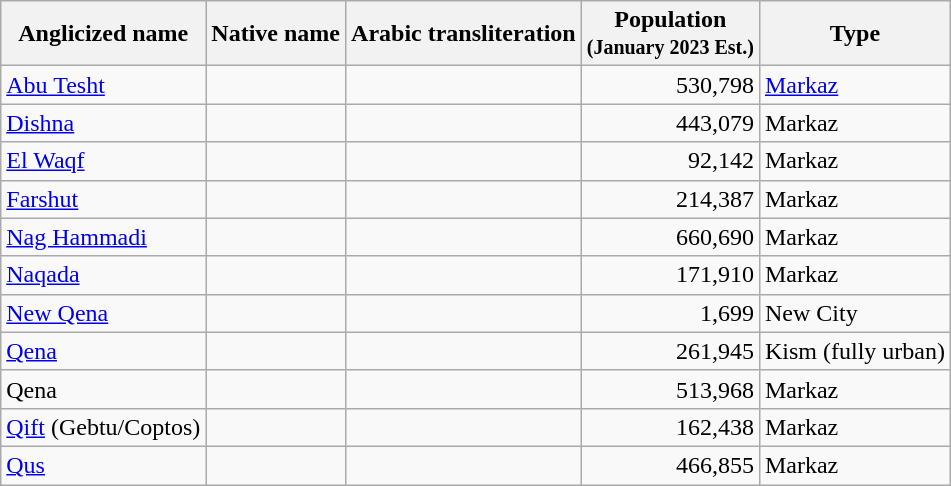<table class="sortable wikitable plainrowheaders">
<tr>
<th>Anglicized name</th>
<th>Native name</th>
<th>Arabic transliteration</th>
<th>Population<br><small>(January 2023 Est.)</small></th>
<th>Type</th>
</tr>
<tr>
<td><a href='#'>Abu Tesht</a></td>
<td style="text-align:right;"></td>
<td></td>
<td style="text-align:right;">530,798</td>
<td><a href='#'>Markaz</a></td>
</tr>
<tr>
<td><a href='#'>Dishna</a></td>
<td style="text-align:right;"></td>
<td></td>
<td style="text-align:right;">443,079</td>
<td>Markaz</td>
</tr>
<tr>
<td><a href='#'>El Waqf</a></td>
<td style="text-align:right;"></td>
<td></td>
<td style="text-align:right;">92,142</td>
<td>Markaz</td>
</tr>
<tr>
<td><a href='#'>Farshut</a></td>
<td style="text-align:right;"></td>
<td></td>
<td style="text-align:right;">214,387</td>
<td>Markaz</td>
</tr>
<tr>
<td><a href='#'>Nag Hammadi</a></td>
<td style="text-align:right;"></td>
<td></td>
<td style="text-align:right;">660,690</td>
<td>Markaz</td>
</tr>
<tr>
<td><a href='#'>Naqada</a></td>
<td style="text-align:right;"></td>
<td></td>
<td style="text-align:right;">171,910</td>
<td>Markaz</td>
</tr>
<tr>
<td><a href='#'>New Qena</a></td>
<td style="text-align:right;"></td>
<td></td>
<td style="text-align:right;">1,699</td>
<td>New City</td>
</tr>
<tr>
<td><a href='#'>Qena</a></td>
<td style="text-align:right;"></td>
<td></td>
<td style="text-align:right;">261,945</td>
<td>Kism (fully urban)</td>
</tr>
<tr>
<td>Qena</td>
<td style="text-align:right;"></td>
<td></td>
<td style="text-align:right;">513,968</td>
<td>Markaz</td>
</tr>
<tr>
<td><a href='#'>Qift</a> (Gebtu/Coptos)</td>
<td style="text-align:right;"></td>
<td></td>
<td style="text-align:right;">162,438</td>
<td>Markaz</td>
</tr>
<tr>
<td><a href='#'>Qus</a></td>
<td style="text-align:right;"></td>
<td></td>
<td style="text-align:right;">466,855</td>
<td>Markaz</td>
</tr>
</table>
